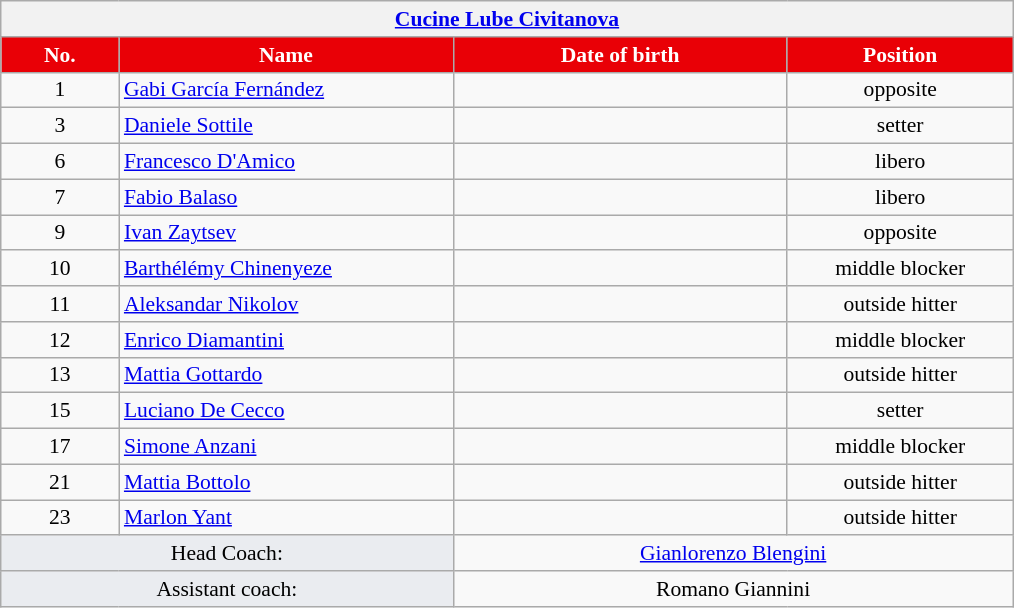<table class="wikitable collapsible collapsed" style="font-size:90%; text-align:center;">
<tr>
<th colspan=5 style="width:30em"><a href='#'>Cucine Lube Civitanova</a></th>
</tr>
<tr>
<th style="width:5em; color:#FFFFFF; background-color:#E90006">No.</th>
<th style="width:15em; color:#FFFFFF; background-color:#E90006">Name</th>
<th style="width:15em; color:#FFFFFF; background-color:#E90006">Date of birth</th>
<th style="width:10em; color:#FFFFFF; background-color:#E90006">Position</th>
</tr>
<tr>
<td>1</td>
<td align=left> <a href='#'>Gabi García Fernández</a></td>
<td align=right></td>
<td>opposite</td>
</tr>
<tr>
<td>3</td>
<td align=left> <a href='#'>Daniele Sottile</a></td>
<td align=right></td>
<td>setter</td>
</tr>
<tr>
<td>6</td>
<td align=left> <a href='#'>Francesco D'Amico</a></td>
<td align=right></td>
<td>libero</td>
</tr>
<tr>
<td>7</td>
<td align=left> <a href='#'>Fabio Balaso</a></td>
<td align=right></td>
<td>libero</td>
</tr>
<tr>
<td>9</td>
<td align=left> <a href='#'>Ivan Zaytsev</a></td>
<td align=right></td>
<td>opposite</td>
</tr>
<tr>
<td>10</td>
<td align=left> <a href='#'>Barthélémy Chinenyeze</a></td>
<td align=right></td>
<td>middle blocker</td>
</tr>
<tr>
<td>11</td>
<td align=left> <a href='#'>Aleksandar Nikolov</a></td>
<td align=right></td>
<td>outside hitter</td>
</tr>
<tr>
<td>12</td>
<td align=left> <a href='#'>Enrico Diamantini</a></td>
<td align=right></td>
<td>middle blocker</td>
</tr>
<tr>
<td>13</td>
<td align=left> <a href='#'>Mattia Gottardo</a></td>
<td align=right></td>
<td>outside hitter</td>
</tr>
<tr>
<td>15</td>
<td align=left> <a href='#'>Luciano De Cecco</a></td>
<td align=right></td>
<td>setter</td>
</tr>
<tr>
<td>17</td>
<td align=left> <a href='#'>Simone Anzani</a></td>
<td align=right></td>
<td>middle blocker</td>
</tr>
<tr>
<td>21</td>
<td align=left> <a href='#'>Mattia Bottolo</a></td>
<td align=right></td>
<td>outside hitter</td>
</tr>
<tr>
<td>23</td>
<td align=left> <a href='#'>Marlon Yant</a></td>
<td align=right></td>
<td>outside hitter</td>
</tr>
<tr class="sortbottom">
<td colspan=2 style="background:#EAECF0">Head Coach:</td>
<td colspan=2> <a href='#'>Gianlorenzo Blengini</a></td>
</tr>
<tr class="sortbottom">
<td colspan=2 style="background:#EAECF0">Assistant coach:</td>
<td colspan=2> Romano Giannini</td>
</tr>
</table>
